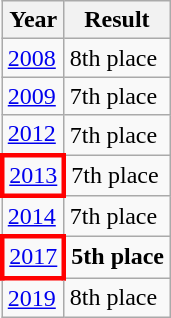<table class="wikitable">
<tr>
<th>Year</th>
<th>Result</th>
</tr>
<tr>
<td><a href='#'>2008</a></td>
<td>8th place</td>
</tr>
<tr>
<td><a href='#'>2009</a></td>
<td>7th place</td>
</tr>
<tr>
<td><a href='#'>2012</a></td>
<td>7th place</td>
</tr>
<tr>
<td style="border: 3px solid red"><a href='#'>2013</a></td>
<td>7th place</td>
</tr>
<tr>
<td><a href='#'>2014</a></td>
<td>7th place</td>
</tr>
<tr>
<td style="border: 3px solid red"><a href='#'>2017</a></td>
<td><strong>5th place</strong></td>
</tr>
<tr>
<td><a href='#'>2019</a></td>
<td>8th place</td>
</tr>
</table>
